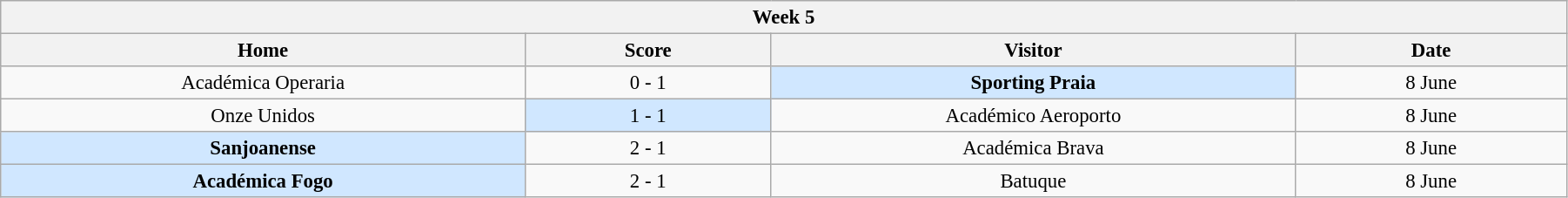<table class="wikitable" style="font-size:95%; text-align: center; width: 95%;">
<tr>
<th colspan="12" style="with: 100%;" align=center>Week 5</th>
</tr>
<tr>
<th width="200">Home</th>
<th width="90">Score</th>
<th width="200">Visitor</th>
<th width="100">Date</th>
</tr>
<tr align=center>
<td>Académica Operaria</td>
<td>0 - 1</td>
<td bgcolor=#D0E7FF><strong>Sporting Praia</strong></td>
<td>8 June</td>
</tr>
<tr align=center>
<td>Onze Unidos</td>
<td bgcolor=#D0E7FF>1 - 1</td>
<td>Académico Aeroporto</td>
<td>8 June</td>
</tr>
<tr align=center>
<td bgcolor=#D0E7FF><strong>Sanjoanense</strong></td>
<td>2 - 1</td>
<td>Académica Brava</td>
<td>8 June</td>
</tr>
<tr align=center>
<td bgcolor=#D0E7FF><strong>Académica Fogo</strong></td>
<td>2 - 1</td>
<td>Batuque</td>
<td>8 June</td>
</tr>
</table>
